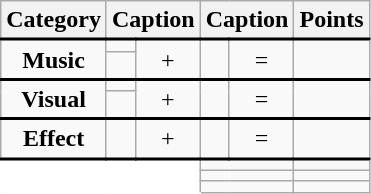<table class="wikitable" style="text-align: center;">
<tr>
<th>Category</th>
<th colspan="2">Caption</th>
<th colspan="2">Caption</th>
<th>Points</th>
</tr>
<tr style="border-top:2px solid; height:0px">
<td rowspan="2"><strong>Music</strong></td>
<td></td>
<td rowspan="2">+</td>
<td rowspan="2"></td>
<td rowspan="2">=</td>
<td rowspan="2"></td>
</tr>
<tr>
<td></td>
</tr>
<tr style="border-top:2px solid; height:0px">
<td rowspan="2"><strong>Visual</strong></td>
<td></td>
<td rowspan="2">+</td>
<td rowspan="2"></td>
<td rowspan="2">=</td>
<td rowspan="2"></td>
</tr>
<tr>
<td></td>
</tr>
<tr style="border-top:2px solid; height:0px">
<td><strong>Effect</strong></td>
<td></td>
<td>+</td>
<td></td>
<td>=</td>
<td></td>
</tr>
<tr style="border-top:2px solid; height:0px">
<td colspan="3" rowspan="3" style="background: white; border-left: 1px solid white; border-bottom: 1px solid white;"></td>
<td colspan="2"></td>
<td></td>
</tr>
<tr>
<td colspan="2"></td>
<td></td>
</tr>
<tr>
<td colspan="2"><strong></strong></td>
<td><strong></strong></td>
</tr>
</table>
